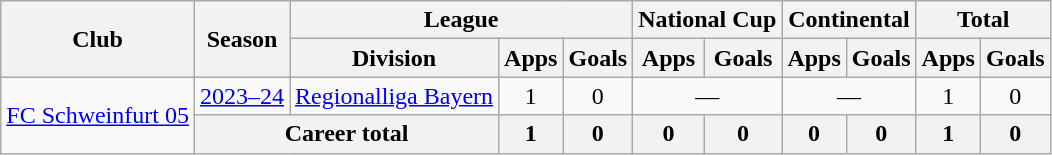<table class=wikitable style=text-align:center>
<tr>
<th rowspan=2>Club</th>
<th rowspan=2>Season</th>
<th colspan=3>League</th>
<th colspan=2>National Cup</th>
<th colspan=2>Continental</th>
<th colspan=2>Total</th>
</tr>
<tr>
<th>Division</th>
<th>Apps</th>
<th>Goals</th>
<th>Apps</th>
<th>Goals</th>
<th>Apps</th>
<th>Goals</th>
<th>Apps</th>
<th>Goals</th>
</tr>
<tr>
<td rowspan=3><a href='#'>FC Schweinfurt 05</a></td>
<td><a href='#'>2023–24</a></td>
<td><a href='#'>Regionalliga Bayern</a></td>
<td>1</td>
<td>0</td>
<td colspan=2>—</td>
<td colspan=2>—</td>
<td>1</td>
<td>0</td>
</tr>
<tr>
<th colspan=2>Career total</th>
<th>1</th>
<th>0</th>
<th>0</th>
<th>0</th>
<th>0</th>
<th>0</th>
<th>1</th>
<th>0</th>
</tr>
</table>
